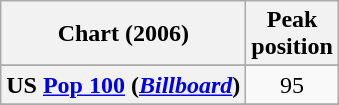<table class="wikitable sortable plainrowheaders" style="text-align:center">
<tr>
<th scope="col">Chart (2006)</th>
<th scope="col">Peak<br>position</th>
</tr>
<tr>
</tr>
<tr>
</tr>
<tr>
</tr>
<tr>
<th scope="row">US <a href='#'>Pop 100</a> (<a href='#'><em>Billboard</em></a>)</th>
<td>95</td>
</tr>
<tr>
</tr>
</table>
